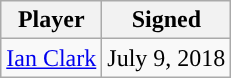<table class="wikitable sortable sortable" style="text-align:center;">
<tr>
<th>Player</th>
<th>Signed</th>
</tr>
<tr>
<td><a href='#'>Ian Clark</a></td>
<td>July 9, 2018</td>
</tr>
</table>
